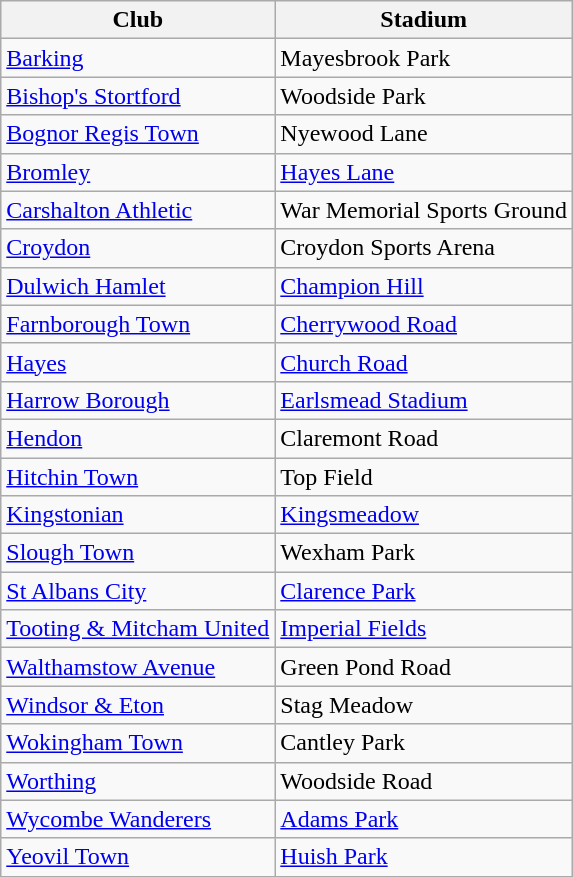<table class="wikitable sortable">
<tr>
<th>Club</th>
<th>Stadium</th>
</tr>
<tr>
<td><a href='#'>Barking</a></td>
<td>Mayesbrook Park</td>
</tr>
<tr>
<td><a href='#'>Bishop's Stortford</a></td>
<td>Woodside Park</td>
</tr>
<tr>
<td><a href='#'>Bognor Regis Town</a></td>
<td>Nyewood Lane</td>
</tr>
<tr>
<td><a href='#'>Bromley</a></td>
<td><a href='#'>Hayes Lane</a></td>
</tr>
<tr>
<td><a href='#'>Carshalton Athletic</a></td>
<td>War Memorial Sports Ground</td>
</tr>
<tr>
<td><a href='#'>Croydon</a></td>
<td>Croydon Sports Arena</td>
</tr>
<tr>
<td><a href='#'>Dulwich Hamlet</a></td>
<td><a href='#'>Champion Hill</a></td>
</tr>
<tr>
<td><a href='#'>Farnborough Town</a></td>
<td><a href='#'>Cherrywood Road</a></td>
</tr>
<tr>
<td><a href='#'>Hayes</a></td>
<td><a href='#'>Church Road</a></td>
</tr>
<tr>
<td><a href='#'>Harrow Borough</a></td>
<td><a href='#'>Earlsmead Stadium</a></td>
</tr>
<tr>
<td><a href='#'>Hendon</a></td>
<td>Claremont Road</td>
</tr>
<tr>
<td><a href='#'>Hitchin Town</a></td>
<td>Top Field</td>
</tr>
<tr>
<td><a href='#'>Kingstonian</a></td>
<td><a href='#'>Kingsmeadow</a></td>
</tr>
<tr>
<td><a href='#'>Slough Town</a></td>
<td>Wexham Park</td>
</tr>
<tr>
<td><a href='#'>St Albans City</a></td>
<td><a href='#'>Clarence Park</a></td>
</tr>
<tr>
<td><a href='#'>Tooting & Mitcham United</a></td>
<td><a href='#'>Imperial Fields</a></td>
</tr>
<tr>
<td><a href='#'>Walthamstow Avenue</a></td>
<td>Green Pond Road</td>
</tr>
<tr>
<td><a href='#'>Windsor & Eton</a></td>
<td>Stag Meadow</td>
</tr>
<tr>
<td><a href='#'>Wokingham Town</a></td>
<td>Cantley Park</td>
</tr>
<tr>
<td><a href='#'>Worthing</a></td>
<td>Woodside Road</td>
</tr>
<tr>
<td><a href='#'>Wycombe Wanderers</a></td>
<td><a href='#'>Adams Park</a></td>
</tr>
<tr>
<td><a href='#'>Yeovil Town</a></td>
<td><a href='#'>Huish Park</a></td>
</tr>
</table>
